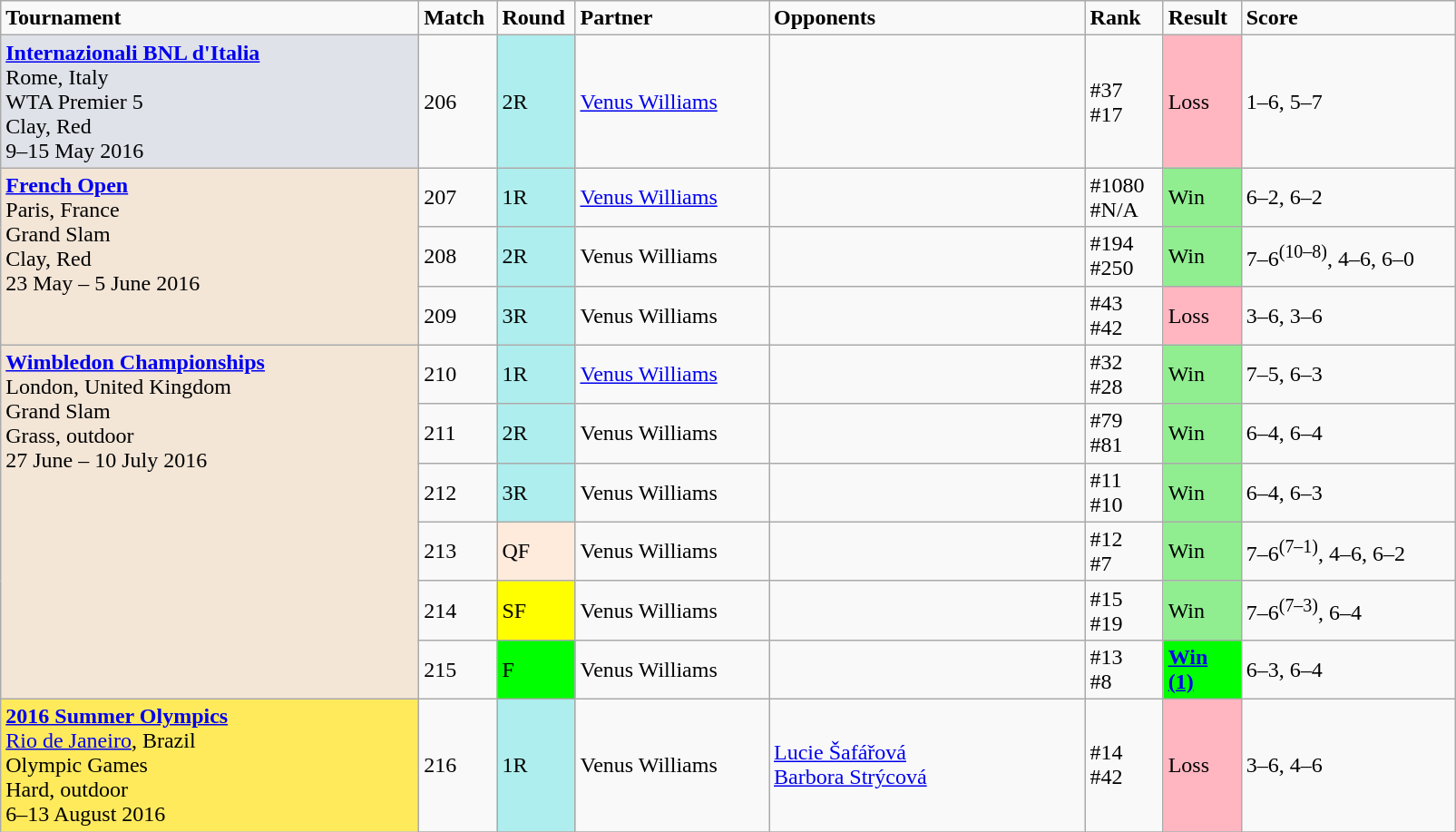<table class="wikitable">
<tr style="font-weight:bold">
<td style="width:300px;">Tournament</td>
<td style="width:50px;">Match</td>
<td style="width:50px;">Round</td>
<td style="width:135px;">Partner</td>
<td style="width:225px;">Opponents</td>
<td style="width:50px;">Rank</td>
<td style="width:50px;">Result</td>
<td style="width:150px;">Score</td>
</tr>
<tr>
<td style="background:#dfe2e9; text-align:left; vertical-align:top;"><strong><a href='#'>Internazionali BNL d'Italia</a></strong> <br> Rome, Italy <br> WTA Premier 5 <br> Clay, Red <br> 9–15 May 2016</td>
<td>206</td>
<td style="background:#afeeee;">2R</td>
<td> <a href='#'>Venus Williams</a></td>
<td></td>
<td>#37<br>#17</td>
<td bgcolor=lightpink>Loss</td>
<td>1–6, 5–7</td>
</tr>
<tr>
<td rowspan="3"  style="background:#f3e6d7; text-align:left; vertical-align:top;"><strong><a href='#'>French Open</a></strong><br> Paris, France <br>Grand Slam <br> Clay, Red <br> 23 May – 5 June 2016</td>
<td>207</td>
<td style="background:#afeeee;">1R</td>
<td> <a href='#'>Venus Williams</a></td>
<td></td>
<td>#1080<br>#N/A</td>
<td bgcolor=lightgreen>Win</td>
<td>6–2, 6–2</td>
</tr>
<tr>
<td>208</td>
<td style="background:#afeeee;">2R</td>
<td> Venus Williams</td>
<td></td>
<td>#194<br>#250</td>
<td bgcolor=lightgreen>Win</td>
<td>7–6<sup>(10–8)</sup>, 4–6, 6–0</td>
</tr>
<tr>
<td>209</td>
<td style="background:#afeeee;">3R</td>
<td> Venus Williams</td>
<td></td>
<td>#43<br>#42</td>
<td bgcolor=lightpink>Loss</td>
<td>3–6, 3–6</td>
</tr>
<tr>
<td rowspan="6" style="background:#f3e6d7; text-align:left; vertical-align:top;"><strong><a href='#'>Wimbledon Championships</a></strong><br> London, United Kingdom<br>Grand Slam<br>Grass, outdoor<br>27 June – 10 July 2016</td>
<td>210</td>
<td style="background:#afeeee;">1R</td>
<td> <a href='#'>Venus Williams</a></td>
<td></td>
<td>#32<br>#28</td>
<td bgcolor=lightgreen>Win</td>
<td>7–5, 6–3</td>
</tr>
<tr>
<td>211</td>
<td style="background:#afeeee;">2R</td>
<td> Venus Williams</td>
<td></td>
<td>#79<br>#81</td>
<td bgcolor=lightgreen>Win</td>
<td>6–4, 6–4</td>
</tr>
<tr>
<td>212</td>
<td style="background:#afeeee;">3R</td>
<td> Venus Williams</td>
<td></td>
<td>#11<br>#10</td>
<td bgcolor=lightgreen>Win</td>
<td>6–4, 6–3</td>
</tr>
<tr>
<td>213</td>
<td style="background:#ffebdc;">QF</td>
<td> Venus Williams</td>
<td></td>
<td>#12<br>#7</td>
<td bgcolor=lightgreen>Win</td>
<td>7–6<sup>(7–1)</sup>, 4–6, 6–2</td>
</tr>
<tr>
<td>214</td>
<td style="background:yellow">SF</td>
<td> Venus Williams</td>
<td></td>
<td>#15<br>#19</td>
<td bgcolor=lightgreen>Win</td>
<td>7–6<sup>(7–3)</sup>, 6–4</td>
</tr>
<tr>
<td>215</td>
<td style="background:lime;">F</td>
<td> Venus Williams</td>
<td></td>
<td>#13<br>#8</td>
<td bgcolor=lime><strong><a href='#'>Win (1)</a></strong></td>
<td>6–3, 6–4</td>
</tr>
<tr>
<td rowspan="3" style="background:#ffea5c; text-align:left; vertical-align:top;"><strong><a href='#'>2016 Summer Olympics</a></strong><br> <a href='#'>Rio de Janeiro</a>, Brazil<br>Olympic Games<br>Hard, outdoor<br>6–13 August 2016</td>
<td>216</td>
<td style="background:#afeeee;">1R</td>
<td> Venus Williams</td>
<td><a href='#'>Lucie Šafářová</a><br> <a href='#'>Barbora Strýcová</a></td>
<td>#14<br>#42</td>
<td bgcolor=lightpink>Loss</td>
<td>3–6, 4–6</td>
</tr>
<tr>
</tr>
</table>
